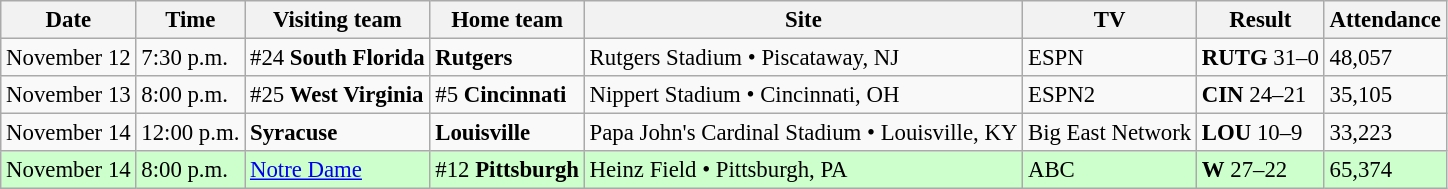<table class="wikitable" style="font-size:95%;">
<tr>
<th>Date</th>
<th>Time</th>
<th>Visiting team</th>
<th>Home team</th>
<th>Site</th>
<th>TV</th>
<th>Result</th>
<th>Attendance</th>
</tr>
<tr bgcolor=>
<td>November 12</td>
<td>7:30 p.m.</td>
<td>#24 <strong>South Florida</strong></td>
<td><strong>Rutgers</strong></td>
<td>Rutgers Stadium • Piscataway, NJ</td>
<td>ESPN</td>
<td><strong>RUTG</strong> 31–0</td>
<td>48,057</td>
</tr>
<tr bgcolor=>
<td>November 13</td>
<td>8:00 p.m.</td>
<td>#25 <strong>West Virginia</strong></td>
<td>#5 <strong>Cincinnati</strong></td>
<td>Nippert Stadium • Cincinnati, OH</td>
<td>ESPN2</td>
<td><strong>CIN</strong> 24–21</td>
<td>35,105</td>
</tr>
<tr bgcolor=>
<td>November 14</td>
<td>12:00 p.m.</td>
<td><strong>Syracuse</strong></td>
<td><strong>Louisville</strong></td>
<td>Papa John's Cardinal Stadium • Louisville, KY</td>
<td>Big East Network</td>
<td><strong>LOU</strong> 10–9</td>
<td>33,223</td>
</tr>
<tr bgcolor=ccffcc>
<td>November 14</td>
<td>8:00 p.m.</td>
<td><a href='#'>Notre Dame</a></td>
<td>#12 <strong>Pittsburgh</strong></td>
<td>Heinz Field • Pittsburgh, PA</td>
<td>ABC</td>
<td><strong>W</strong> 27–22</td>
<td>65,374</td>
</tr>
</table>
